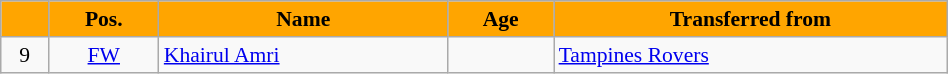<table class="wikitable" style="text-align:center; font-size:90%; width:50%;">
<tr>
<th style="background:Orange; color:Black; text-align:center;"></th>
<th style="background:Orange; color:Black; text-align:center;">Pos.</th>
<th style="background:Orange; color:Black; text-align:center;">Name</th>
<th style="background:Orange; color:Black; text-align:center;">Age</th>
<th style="background:Orange; color:Black; text-align:center;">Transferred from</th>
</tr>
<tr>
<td>9</td>
<td><a href='#'>FW</a></td>
<td align=left> <a href='#'>Khairul Amri</a></td>
<td></td>
<td align=left> <a href='#'>Tampines Rovers</a></td>
</tr>
</table>
